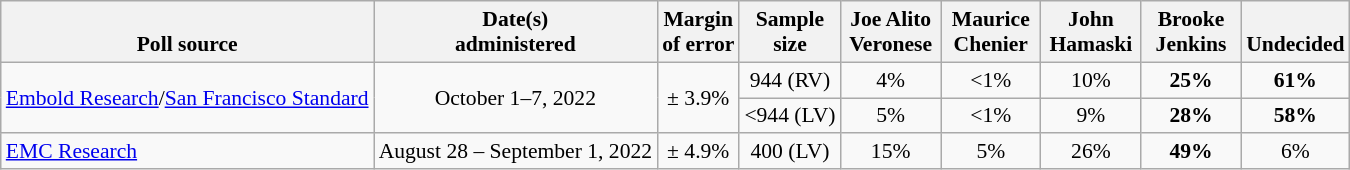<table class="wikitable" style="font-size:90%;text-align:center;">
<tr style="vertical-align:bottom">
<th>Poll source</th>
<th>Date(s)<br>administered</th>
<th>Margin<br>of error</th>
<th>Sample<br>size</th>
<th style="width:60px;">Joe Alito<br>Veronese</th>
<th style="width:60px;">Maurice<br>Chenier</th>
<th style="width:60px;">John<br>Hamaski</th>
<th style="width:60px;">Brooke<br>Jenkins</th>
<th>Undecided</th>
</tr>
<tr>
<td style="text-align:left;" rowspan="2"><a href='#'>Embold Research</a>/<a href='#'>San Francisco Standard</a></td>
<td rowspan="2">October 1–7, 2022</td>
<td rowspan="2">± 3.9%</td>
<td>944 (RV)</td>
<td>4%</td>
<td><1%</td>
<td>10%</td>
<td><strong>25%</strong></td>
<td><strong>61%</strong></td>
</tr>
<tr>
<td><944 (LV)</td>
<td>5%</td>
<td><1%</td>
<td>9%</td>
<td><strong>28%</strong></td>
<td><strong>58%</strong></td>
</tr>
<tr>
<td style="text-align:left;"><a href='#'>EMC Research</a></td>
<td>August 28 – September 1, 2022</td>
<td>± 4.9%</td>
<td>400 (LV)</td>
<td>15%</td>
<td>5%</td>
<td>26%</td>
<td><strong>49%</strong></td>
<td>6%</td>
</tr>
</table>
